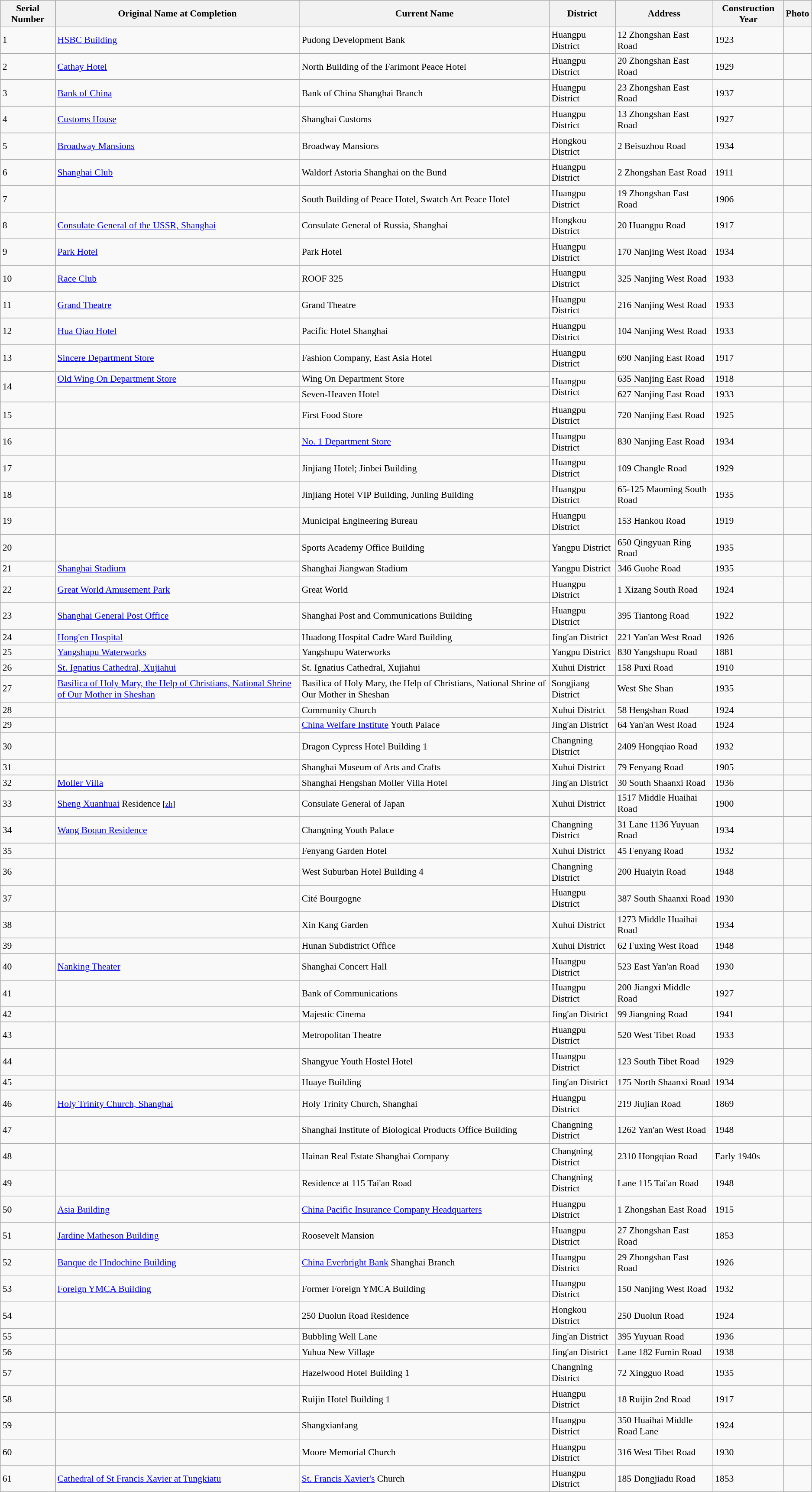<table class="wikitable sortable" style="font-size: 90%;">
<tr>
<th>Serial Number</th>
<th>Original Name at Completion</th>
<th>Current Name</th>
<th>District</th>
<th>Address</th>
<th>Construction Year</th>
<th>Photo</th>
</tr>
<tr>
<td>1</td>
<td><a href='#'>HSBC Building</a></td>
<td>Pudong Development Bank</td>
<td>Huangpu District</td>
<td>12 Zhongshan East Road</td>
<td>1923</td>
<td style="padding:0"></td>
</tr>
<tr>
<td>2</td>
<td><a href='#'>Cathay Hotel</a></td>
<td>North Building of the Farimont Peace Hotel</td>
<td>Huangpu District</td>
<td>20 Zhongshan East Road</td>
<td>1929</td>
<td style="padding:0"></td>
</tr>
<tr>
<td>3</td>
<td><a href='#'>Bank of China</a></td>
<td>Bank of China Shanghai Branch</td>
<td>Huangpu District</td>
<td>23 Zhongshan East Road</td>
<td>1937</td>
<td style="padding:0"></td>
</tr>
<tr>
<td>4</td>
<td><a href='#'>Customs House</a></td>
<td>Shanghai Customs</td>
<td>Huangpu District</td>
<td>13 Zhongshan East Road</td>
<td>1927</td>
<td style="padding:0"></td>
</tr>
<tr>
<td>5</td>
<td><a href='#'>Broadway Mansions</a></td>
<td>Broadway Mansions</td>
<td>Hongkou District</td>
<td>2 Beisuzhou Road</td>
<td>1934</td>
<td style="padding:0"></td>
</tr>
<tr>
<td>6</td>
<td><a href='#'>Shanghai Club</a></td>
<td>Waldorf Astoria Shanghai on the Bund</td>
<td>Huangpu District</td>
<td>2 Zhongshan East Road</td>
<td>1911</td>
<td style="padding:0"></td>
</tr>
<tr>
<td>7</td>
<td></td>
<td>South Building of Peace Hotel, Swatch Art Peace Hotel</td>
<td>Huangpu District</td>
<td>19 Zhongshan East Road</td>
<td>1906</td>
<td style="padding:0"></td>
</tr>
<tr>
<td>8</td>
<td><a href='#'>Consulate General of the USSR, Shanghai</a></td>
<td>Consulate General of Russia, Shanghai</td>
<td>Hongkou District</td>
<td>20 Huangpu Road</td>
<td>1917</td>
<td style="padding:0"></td>
</tr>
<tr>
<td>9</td>
<td><a href='#'>Park Hotel</a></td>
<td>Park Hotel</td>
<td>Huangpu District</td>
<td>170 Nanjing West Road</td>
<td>1934</td>
<td style="padding:0"></td>
</tr>
<tr>
<td>10</td>
<td><a href='#'>Race Club</a></td>
<td>ROOF 325</td>
<td>Huangpu District</td>
<td>325 Nanjing West Road</td>
<td>1933</td>
<td style="padding:0"></td>
</tr>
<tr>
<td>11</td>
<td><a href='#'>Grand Theatre</a></td>
<td>Grand Theatre</td>
<td>Huangpu District</td>
<td>216 Nanjing West Road</td>
<td>1933</td>
<td style="padding:0"></td>
</tr>
<tr>
<td>12</td>
<td><a href='#'>Hua Qiao Hotel</a></td>
<td>Pacific Hotel Shanghai</td>
<td>Huangpu District</td>
<td>104 Nanjing West Road</td>
<td>1933</td>
<td style="padding:0"></td>
</tr>
<tr>
<td>13</td>
<td><a href='#'>Sincere Department Store</a></td>
<td>Fashion Company, East Asia Hotel</td>
<td>Huangpu District</td>
<td>690 Nanjing East Road</td>
<td>1917</td>
<td style="padding:0"></td>
</tr>
<tr>
<td rowspan="2">14</td>
<td><a href='#'>Old Wing On Department Store</a></td>
<td>Wing On Department Store</td>
<td rowspan="2">Huangpu District</td>
<td>635 Nanjing East Road</td>
<td>1918</td>
<td style="padding:0"></td>
</tr>
<tr>
<td></td>
<td>Seven-Heaven Hotel</td>
<td>627 Nanjing East Road</td>
<td>1933</td>
<td style="padding:0"></td>
</tr>
<tr>
<td>15</td>
<td></td>
<td>First Food Store</td>
<td>Huangpu District</td>
<td>720 Nanjing East Road</td>
<td>1925</td>
<td style="padding:0"></td>
</tr>
<tr>
<td>16</td>
<td></td>
<td><a href='#'>No. 1 Department Store</a></td>
<td>Huangpu District</td>
<td>830 Nanjing East Road</td>
<td>1934</td>
<td style="padding:0"></td>
</tr>
<tr>
<td>17</td>
<td></td>
<td>Jinjiang Hotel; Jinbei Building</td>
<td>Huangpu District</td>
<td>109 Changle Road</td>
<td>1929</td>
<td style="padding:0"></td>
</tr>
<tr>
<td>18</td>
<td></td>
<td>Jinjiang Hotel VIP Building, Junling Building</td>
<td>Huangpu District</td>
<td>65-125 Maoming South Road</td>
<td>1935</td>
<td style="padding:0"></td>
</tr>
<tr>
<td>19</td>
<td></td>
<td>Municipal Engineering Bureau</td>
<td>Huangpu District</td>
<td>153 Hankou Road</td>
<td>1919</td>
<td style="padding:0"></td>
</tr>
<tr>
<td>20</td>
<td></td>
<td>Sports Academy Office Building</td>
<td>Yangpu District</td>
<td>650 Qingyuan Ring Road</td>
<td>1935</td>
<td style="padding:0"></td>
</tr>
<tr>
<td>21</td>
<td><a href='#'>Shanghai Stadium</a></td>
<td>Shanghai Jiangwan Stadium</td>
<td>Yangpu District</td>
<td>346 Guohe Road</td>
<td>1935</td>
<td style="padding:0"></td>
</tr>
<tr>
<td>22</td>
<td><a href='#'>Great World Amusement Park</a></td>
<td>Great World</td>
<td>Huangpu District</td>
<td>1 Xizang South Road</td>
<td>1924</td>
<td style="padding:0"></td>
</tr>
<tr>
<td>23</td>
<td><a href='#'>Shanghai General Post Office</a></td>
<td>Shanghai Post and Communications Building</td>
<td>Huangpu District</td>
<td>395 Tiantong Road</td>
<td>1922</td>
<td style="padding:0"></td>
</tr>
<tr>
<td>24</td>
<td><a href='#'>Hong'en Hospital</a></td>
<td>Huadong Hospital Cadre Ward Building</td>
<td>Jing'an District</td>
<td>221 Yan'an West Road</td>
<td>1926</td>
<td style="padding:0"></td>
</tr>
<tr>
<td>25</td>
<td><a href='#'>Yangshupu Waterworks</a></td>
<td>Yangshupu Waterworks</td>
<td>Yangpu District</td>
<td>830 Yangshupu Road</td>
<td>1881</td>
<td style="padding:0"></td>
</tr>
<tr>
<td>26</td>
<td><a href='#'>St. Ignatius Cathedral, Xujiahui</a></td>
<td>St. Ignatius Cathedral, Xujiahui</td>
<td>Xuhui District</td>
<td>158 Puxi Road</td>
<td>1910</td>
<td style="padding:0"></td>
</tr>
<tr>
<td>27</td>
<td><a href='#'>Basilica of Holy Mary, the Help of Christians, National Shrine of Our Mother in Sheshan</a></td>
<td>Basilica of Holy Mary, the Help of Christians, National Shrine of Our Mother in Sheshan</td>
<td>Songjiang District</td>
<td>West She Shan</td>
<td>1935</td>
<td style="padding:0"></td>
</tr>
<tr>
<td>28</td>
<td></td>
<td>Community Church</td>
<td>Xuhui District</td>
<td>58 Hengshan Road</td>
<td>1924</td>
<td style="padding:0"></td>
</tr>
<tr>
<td>29</td>
<td></td>
<td><a href='#'>China Welfare Institute</a> Youth Palace</td>
<td>Jing'an District</td>
<td>64 Yan'an West Road</td>
<td>1924</td>
<td style="padding:0"></td>
</tr>
<tr>
<td>30</td>
<td></td>
<td>Dragon Cypress Hotel Building 1</td>
<td>Changning District</td>
<td>2409 Hongqiao Road</td>
<td>1932</td>
<td></td>
</tr>
<tr>
<td>31</td>
<td></td>
<td>Shanghai Museum of Arts and Crafts</td>
<td>Xuhui District</td>
<td>79 Fenyang Road</td>
<td>1905</td>
<td style="padding:0"></td>
</tr>
<tr>
<td>32</td>
<td><a href='#'>Moller Villa</a></td>
<td>Shanghai Hengshan Moller Villa Hotel</td>
<td>Jing'an District</td>
<td>30 South Shaanxi Road</td>
<td>1936</td>
<td style="padding:0"></td>
</tr>
<tr>
<td>33</td>
<td><a href='#'>Sheng Xuanhuai</a> Residence <small>[<a href='#'>zh</a>]</small></td>
<td>Consulate General of Japan</td>
<td>Xuhui District</td>
<td>1517 Middle Huaihai Road</td>
<td>1900</td>
<td style="padding:0"></td>
</tr>
<tr>
<td>34</td>
<td><a href='#'>Wang Boqun Residence</a></td>
<td>Changning Youth Palace</td>
<td>Changning District</td>
<td>31 Lane 1136 Yuyuan Road</td>
<td>1934</td>
<td style="padding:0"></td>
</tr>
<tr>
<td>35</td>
<td></td>
<td>Fenyang Garden Hotel</td>
<td>Xuhui District</td>
<td>45 Fenyang Road</td>
<td>1932</td>
<td style="padding:0"></td>
</tr>
<tr>
<td>36</td>
<td></td>
<td>West Suburban Hotel Building 4</td>
<td>Changning District</td>
<td>200 Huaiyin Road</td>
<td>1948</td>
<td></td>
</tr>
<tr>
<td>37</td>
<td></td>
<td>Cité Bourgogne</td>
<td>Huangpu District</td>
<td>387 South Shaanxi Road</td>
<td>1930</td>
<td style="padding:0"></td>
</tr>
<tr>
<td>38</td>
<td></td>
<td>Xin Kang Garden</td>
<td>Xuhui District</td>
<td>1273 Middle Huaihai Road</td>
<td>1934</td>
<td style="padding:0"></td>
</tr>
<tr>
<td>39</td>
<td></td>
<td>Hunan Subdistrict Office</td>
<td>Xuhui District</td>
<td>62 Fuxing West Road</td>
<td>1948</td>
<td style="padding:0"></td>
</tr>
<tr>
<td>40</td>
<td><a href='#'>Nanking Theater</a></td>
<td>Shanghai Concert Hall</td>
<td>Huangpu District</td>
<td>523 East Yan'an Road</td>
<td>1930</td>
<td style="padding:0"></td>
</tr>
<tr>
<td>41</td>
<td></td>
<td>Bank of Communications</td>
<td>Huangpu District</td>
<td>200 Jiangxi Middle Road</td>
<td>1927</td>
<td style="padding:0"></td>
</tr>
<tr>
<td>42</td>
<td></td>
<td>Majestic Cinema</td>
<td>Jing'an District</td>
<td>99 Jiangning Road</td>
<td>1941</td>
<td style="padding:0"></td>
</tr>
<tr>
<td>43</td>
<td></td>
<td>Metropolitan Theatre</td>
<td>Huangpu District</td>
<td>520 West Tibet Road</td>
<td>1933</td>
<td style="padding:0"></td>
</tr>
<tr>
<td>44</td>
<td></td>
<td>Shangyue Youth Hostel Hotel</td>
<td>Huangpu District</td>
<td>123 South Tibet Road</td>
<td>1929</td>
<td style="padding:0"></td>
</tr>
<tr>
<td>45</td>
<td></td>
<td>Huaye Building</td>
<td>Jing'an District</td>
<td>175 North Shaanxi Road</td>
<td>1934</td>
<td style="padding:0"></td>
</tr>
<tr>
<td>46</td>
<td><a href='#'>Holy Trinity Church, Shanghai</a></td>
<td>Holy Trinity Church, Shanghai</td>
<td>Huangpu District</td>
<td>219 Jiujian Road</td>
<td>1869</td>
<td style="padding:0"></td>
</tr>
<tr>
<td>47</td>
<td></td>
<td>Shanghai Institute of Biological Products Office Building</td>
<td>Changning District</td>
<td>1262 Yan'an West Road</td>
<td>1948</td>
<td></td>
</tr>
<tr>
<td>48</td>
<td></td>
<td>Hainan Real Estate Shanghai Company</td>
<td>Changning District</td>
<td>2310 Hongqiao Road</td>
<td>Early 1940s</td>
<td style="padding:0"></td>
</tr>
<tr>
<td>49</td>
<td></td>
<td>Residence at 115 Tai'an Road</td>
<td>Changning District</td>
<td>Lane 115 Tai'an Road</td>
<td>1948</td>
<td style="padding:0"></td>
</tr>
<tr>
<td>50</td>
<td><a href='#'>Asia Building</a></td>
<td><a href='#'>China Pacific Insurance Company Headquarters</a></td>
<td>Huangpu District</td>
<td>1 Zhongshan East Road</td>
<td>1915</td>
<td style="padding:0"></td>
</tr>
<tr>
<td>51</td>
<td><a href='#'>Jardine Matheson Building</a></td>
<td>Roosevelt Mansion</td>
<td>Huangpu District</td>
<td>27 Zhongshan East Road</td>
<td>1853</td>
<td style="padding:0"></td>
</tr>
<tr>
<td>52</td>
<td><a href='#'>Banque de l'Indochine Building</a></td>
<td><a href='#'>China Everbright Bank</a> Shanghai Branch</td>
<td>Huangpu District</td>
<td>29 Zhongshan East Road</td>
<td>1926</td>
<td style="padding:0"></td>
</tr>
<tr>
<td>53</td>
<td><a href='#'>Foreign YMCA Building</a></td>
<td>Former Foreign YMCA Building</td>
<td>Huangpu District</td>
<td>150 Nanjing West Road</td>
<td>1932</td>
<td style="padding:0"></td>
</tr>
<tr>
<td>54</td>
<td></td>
<td>250 Duolun Road Residence</td>
<td>Hongkou District</td>
<td>250 Duolun Road</td>
<td>1924</td>
<td style="padding:0"></td>
</tr>
<tr>
<td>55</td>
<td></td>
<td>Bubbling Well Lane</td>
<td>Jing'an District</td>
<td>395 Yuyuan Road</td>
<td>1936</td>
<td style="padding:0"></td>
</tr>
<tr>
<td>56</td>
<td></td>
<td>Yuhua New Village</td>
<td>Jing'an District</td>
<td>Lane 182 Fumin Road</td>
<td>1938</td>
<td style="padding:0"></td>
</tr>
<tr>
<td>57</td>
<td></td>
<td>Hazelwood Hotel Building 1</td>
<td>Changning District</td>
<td>72 Xingguo Road</td>
<td>1935</td>
<td style="padding:0"></td>
</tr>
<tr>
<td>58</td>
<td></td>
<td>Ruijin Hotel Building 1</td>
<td>Huangpu District</td>
<td>18 Ruijin 2nd Road</td>
<td>1917</td>
<td style="padding:0"></td>
</tr>
<tr>
<td>59</td>
<td></td>
<td>Shangxianfang</td>
<td>Huangpu District</td>
<td>350 Huaihai Middle Road Lane</td>
<td>1924</td>
<td style="padding:0"></td>
</tr>
<tr>
<td>60</td>
<td></td>
<td>Moore Memorial Church</td>
<td>Huangpu District</td>
<td>316 West Tibet Road</td>
<td>1930</td>
<td style="padding:0"></td>
</tr>
<tr>
<td>61</td>
<td><a href='#'>Cathedral of St Francis Xavier at Tungkiatu</a></td>
<td><a href='#'>St. Francis Xavier's</a> Church</td>
<td>Huangpu District</td>
<td>185 Dongjiadu Road</td>
<td>1853</td>
<td style="padding:0"></td>
</tr>
</table>
